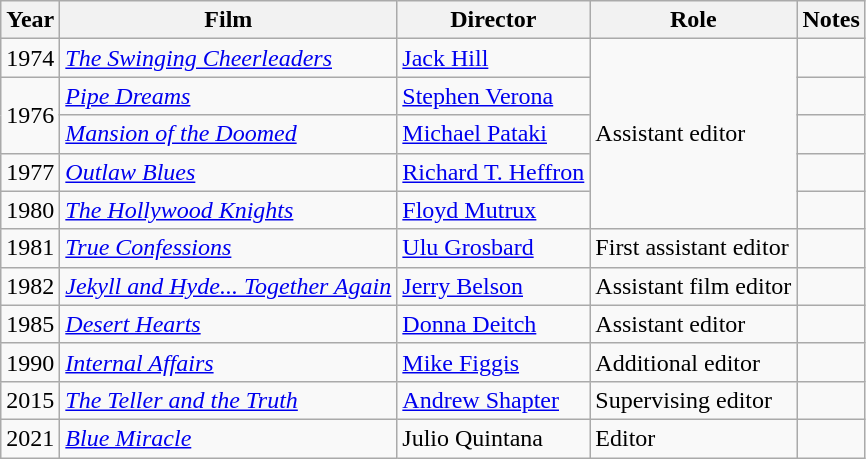<table class="wikitable">
<tr>
<th>Year</th>
<th>Film</th>
<th>Director</th>
<th>Role</th>
<th>Notes</th>
</tr>
<tr>
<td>1974</td>
<td><em><a href='#'>The Swinging Cheerleaders</a></em></td>
<td><a href='#'>Jack Hill</a></td>
<td rowspan=5>Assistant editor</td>
<td></td>
</tr>
<tr>
<td rowspan=2>1976</td>
<td><em><a href='#'>Pipe Dreams</a></em></td>
<td><a href='#'>Stephen Verona</a></td>
<td></td>
</tr>
<tr>
<td><em><a href='#'>Mansion of the Doomed</a></em></td>
<td><a href='#'>Michael Pataki</a></td>
<td></td>
</tr>
<tr>
<td>1977</td>
<td><em><a href='#'>Outlaw Blues</a></em></td>
<td><a href='#'>Richard T. Heffron</a></td>
<td><small></small></td>
</tr>
<tr>
<td>1980</td>
<td><em><a href='#'>The Hollywood Knights</a></em></td>
<td><a href='#'>Floyd Mutrux</a></td>
<td></td>
</tr>
<tr>
<td>1981</td>
<td><em><a href='#'>True Confessions</a></em></td>
<td><a href='#'>Ulu Grosbard</a></td>
<td>First assistant editor</td>
<td></td>
</tr>
<tr>
<td>1982</td>
<td><em><a href='#'>Jekyll and Hyde... Together Again</a></em></td>
<td><a href='#'>Jerry Belson</a></td>
<td>Assistant film editor</td>
<td></td>
</tr>
<tr>
<td>1985</td>
<td><em><a href='#'>Desert Hearts</a></em></td>
<td><a href='#'>Donna Deitch</a></td>
<td>Assistant editor</td>
<td></td>
</tr>
<tr>
<td>1990</td>
<td><em><a href='#'>Internal Affairs</a></em></td>
<td><a href='#'>Mike Figgis</a></td>
<td>Additional editor</td>
<td></td>
</tr>
<tr>
<td>2015</td>
<td><em><a href='#'>The Teller and the Truth</a></em></td>
<td><a href='#'>Andrew Shapter</a></td>
<td>Supervising editor</td>
<td></td>
</tr>
<tr>
<td>2021</td>
<td><em><a href='#'>Blue Miracle</a></em></td>
<td>Julio Quintana</td>
<td>Editor</td>
<td></td>
</tr>
</table>
